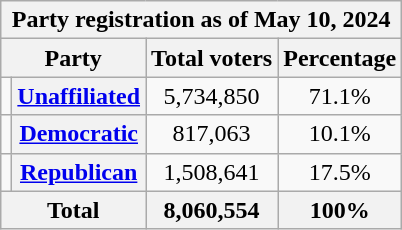<table class="wikitable" style="align:left">
<tr>
<th colspan="6">Party registration as of May 10, 2024 </th>
</tr>
<tr>
<th colspan="2">Party</th>
<th>Total voters</th>
<th>Percentage</th>
</tr>
<tr>
<td></td>
<th><a href='#'>Unaffiliated</a></th>
<td align="center">5,734,850</td>
<td align="center">71.1%</td>
</tr>
<tr>
<td></td>
<th><a href='#'>Democratic</a></th>
<td align="center">817,063</td>
<td align="center">10.1%</td>
</tr>
<tr>
<td></td>
<th><a href='#'>Republican</a></th>
<td align="center">1,508,641</td>
<td align="center">17.5%</td>
</tr>
<tr>
<th colspan="2">Total</th>
<th align="center">8,060,554</th>
<th align="center">100%</th>
</tr>
</table>
